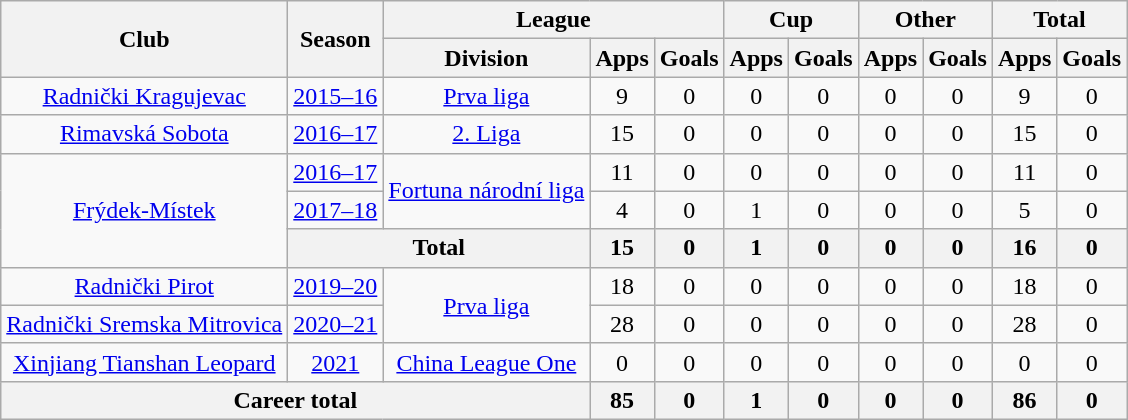<table class="wikitable" style="text-align: center">
<tr>
<th rowspan="2">Club</th>
<th rowspan="2">Season</th>
<th colspan="3">League</th>
<th colspan="2">Cup</th>
<th colspan="2">Other</th>
<th colspan="2">Total</th>
</tr>
<tr>
<th>Division</th>
<th>Apps</th>
<th>Goals</th>
<th>Apps</th>
<th>Goals</th>
<th>Apps</th>
<th>Goals</th>
<th>Apps</th>
<th>Goals</th>
</tr>
<tr>
<td><a href='#'>Radnički Kragujevac</a></td>
<td><a href='#'>2015–16</a></td>
<td><a href='#'>Prva liga</a></td>
<td>9</td>
<td>0</td>
<td>0</td>
<td>0</td>
<td>0</td>
<td>0</td>
<td>9</td>
<td>0</td>
</tr>
<tr>
<td><a href='#'>Rimavská Sobota</a></td>
<td><a href='#'>2016–17</a></td>
<td><a href='#'>2. Liga</a></td>
<td>15</td>
<td>0</td>
<td>0</td>
<td>0</td>
<td>0</td>
<td>0</td>
<td>15</td>
<td>0</td>
</tr>
<tr>
<td rowspan="3"><a href='#'>Frýdek-Místek</a></td>
<td><a href='#'>2016–17</a></td>
<td rowspan="2"><a href='#'>Fortuna národní liga</a></td>
<td>11</td>
<td>0</td>
<td>0</td>
<td>0</td>
<td>0</td>
<td>0</td>
<td>11</td>
<td>0</td>
</tr>
<tr>
<td><a href='#'>2017–18</a></td>
<td>4</td>
<td>0</td>
<td>1</td>
<td>0</td>
<td>0</td>
<td>0</td>
<td>5</td>
<td>0</td>
</tr>
<tr>
<th colspan=2>Total</th>
<th>15</th>
<th>0</th>
<th>1</th>
<th>0</th>
<th>0</th>
<th>0</th>
<th>16</th>
<th>0</th>
</tr>
<tr>
<td><a href='#'>Radnički Pirot</a></td>
<td><a href='#'>2019–20</a></td>
<td rowspan="2"><a href='#'>Prva liga</a></td>
<td>18</td>
<td>0</td>
<td>0</td>
<td>0</td>
<td>0</td>
<td>0</td>
<td>18</td>
<td>0</td>
</tr>
<tr>
<td><a href='#'>Radnički Sremska Mitrovica</a></td>
<td><a href='#'>2020–21</a></td>
<td>28</td>
<td>0</td>
<td>0</td>
<td>0</td>
<td>0</td>
<td>0</td>
<td>28</td>
<td>0</td>
</tr>
<tr>
<td><a href='#'>Xinjiang Tianshan Leopard</a></td>
<td><a href='#'>2021</a></td>
<td><a href='#'>China League One</a></td>
<td>0</td>
<td>0</td>
<td>0</td>
<td>0</td>
<td>0</td>
<td>0</td>
<td>0</td>
<td>0</td>
</tr>
<tr>
<th colspan=3>Career total</th>
<th>85</th>
<th>0</th>
<th>1</th>
<th>0</th>
<th>0</th>
<th>0</th>
<th>86</th>
<th>0</th>
</tr>
</table>
